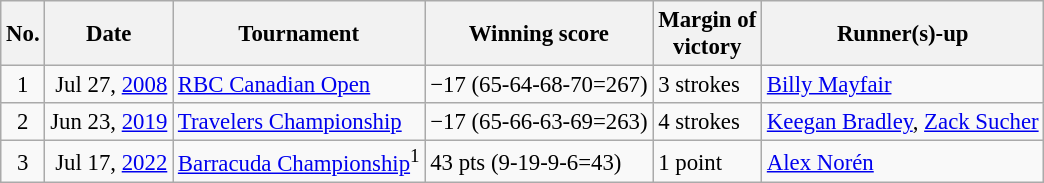<table class="wikitable" style="font-size:95%;">
<tr>
<th>No.</th>
<th>Date</th>
<th>Tournament</th>
<th>Winning score</th>
<th>Margin of<br>victory</th>
<th>Runner(s)-up</th>
</tr>
<tr>
<td align=center>1</td>
<td align=right>Jul 27, <a href='#'>2008</a></td>
<td><a href='#'>RBC Canadian Open</a></td>
<td>−17 (65-64-68-70=267)</td>
<td>3 strokes</td>
<td> <a href='#'>Billy Mayfair</a></td>
</tr>
<tr>
<td align=center>2</td>
<td align=right>Jun 23, <a href='#'>2019</a></td>
<td><a href='#'>Travelers Championship</a></td>
<td>−17 (65-66-63-69=263)</td>
<td>4 strokes</td>
<td> <a href='#'>Keegan Bradley</a>,  <a href='#'>Zack Sucher</a></td>
</tr>
<tr>
<td align=center>3</td>
<td align=right>Jul 17, <a href='#'>2022</a></td>
<td><a href='#'>Barracuda Championship</a><sup>1</sup></td>
<td>43 pts (9-19-9-6=43)</td>
<td>1 point</td>
<td> <a href='#'>Alex Norén</a></td>
</tr>
</table>
